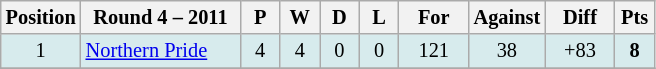<table class="wikitable" style="text-align:center; font-size:85%;">
<tr>
<th width=40 abbr="Position">Position</th>
<th width=100>Round 4 – 2011</th>
<th width=20 abbr="Played">P</th>
<th width=20 abbr="Won">W</th>
<th width=20 abbr="Drawn">D</th>
<th width=20 abbr="Lost">L</th>
<th width=40 abbr="Points for">For</th>
<th width=40 abbr="Points against">Against</th>
<th width=40 abbr="Points difference">Diff</th>
<th width=20 abbr="Points">Pts</th>
</tr>
<tr style="background: #d7ebed;">
<td>1</td>
<td style="text-align:left;"> <a href='#'>Northern Pride</a></td>
<td>4</td>
<td>4</td>
<td>0</td>
<td>0</td>
<td>121</td>
<td>38</td>
<td>+83</td>
<td><strong>8</strong></td>
</tr>
<tr>
</tr>
</table>
